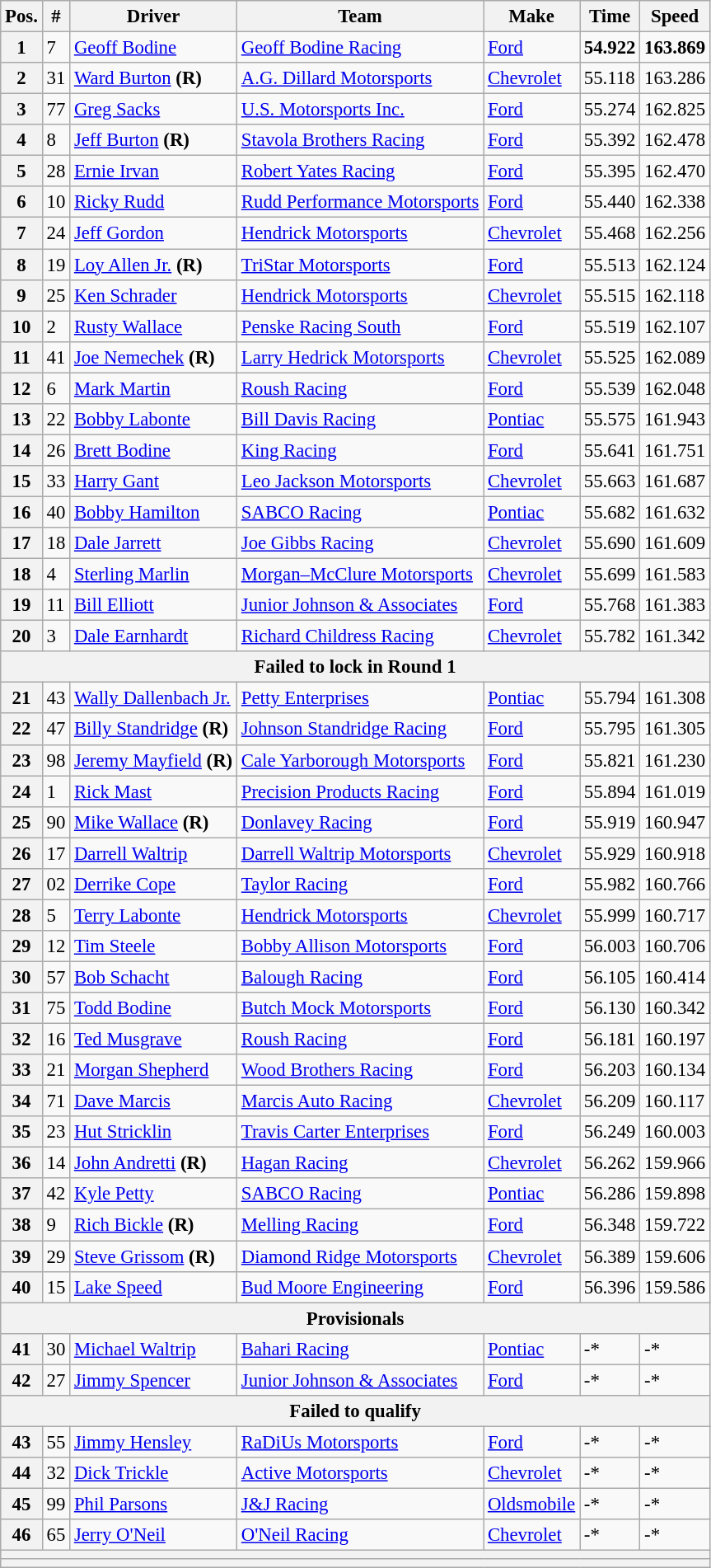<table class="wikitable" style="font-size:95%">
<tr>
<th>Pos.</th>
<th>#</th>
<th>Driver</th>
<th>Team</th>
<th>Make</th>
<th>Time</th>
<th>Speed</th>
</tr>
<tr>
<th>1</th>
<td>7</td>
<td><a href='#'>Geoff Bodine</a></td>
<td><a href='#'>Geoff Bodine Racing</a></td>
<td><a href='#'>Ford</a></td>
<td><strong>54.922</strong></td>
<td><strong>163.869</strong></td>
</tr>
<tr>
<th>2</th>
<td>31</td>
<td><a href='#'>Ward Burton</a> <strong>(R)</strong></td>
<td><a href='#'>A.G. Dillard Motorsports</a></td>
<td><a href='#'>Chevrolet</a></td>
<td>55.118</td>
<td>163.286</td>
</tr>
<tr>
<th>3</th>
<td>77</td>
<td><a href='#'>Greg Sacks</a></td>
<td><a href='#'>U.S. Motorsports Inc.</a></td>
<td><a href='#'>Ford</a></td>
<td>55.274</td>
<td>162.825</td>
</tr>
<tr>
<th>4</th>
<td>8</td>
<td><a href='#'>Jeff Burton</a> <strong>(R)</strong></td>
<td><a href='#'>Stavola Brothers Racing</a></td>
<td><a href='#'>Ford</a></td>
<td>55.392</td>
<td>162.478</td>
</tr>
<tr>
<th>5</th>
<td>28</td>
<td><a href='#'>Ernie Irvan</a></td>
<td><a href='#'>Robert Yates Racing</a></td>
<td><a href='#'>Ford</a></td>
<td>55.395</td>
<td>162.470</td>
</tr>
<tr>
<th>6</th>
<td>10</td>
<td><a href='#'>Ricky Rudd</a></td>
<td><a href='#'>Rudd Performance Motorsports</a></td>
<td><a href='#'>Ford</a></td>
<td>55.440</td>
<td>162.338</td>
</tr>
<tr>
<th>7</th>
<td>24</td>
<td><a href='#'>Jeff Gordon</a></td>
<td><a href='#'>Hendrick Motorsports</a></td>
<td><a href='#'>Chevrolet</a></td>
<td>55.468</td>
<td>162.256</td>
</tr>
<tr>
<th>8</th>
<td>19</td>
<td><a href='#'>Loy Allen Jr.</a> <strong>(R)</strong></td>
<td><a href='#'>TriStar Motorsports</a></td>
<td><a href='#'>Ford</a></td>
<td>55.513</td>
<td>162.124</td>
</tr>
<tr>
<th>9</th>
<td>25</td>
<td><a href='#'>Ken Schrader</a></td>
<td><a href='#'>Hendrick Motorsports</a></td>
<td><a href='#'>Chevrolet</a></td>
<td>55.515</td>
<td>162.118</td>
</tr>
<tr>
<th>10</th>
<td>2</td>
<td><a href='#'>Rusty Wallace</a></td>
<td><a href='#'>Penske Racing South</a></td>
<td><a href='#'>Ford</a></td>
<td>55.519</td>
<td>162.107</td>
</tr>
<tr>
<th>11</th>
<td>41</td>
<td><a href='#'>Joe Nemechek</a> <strong>(R)</strong></td>
<td><a href='#'>Larry Hedrick Motorsports</a></td>
<td><a href='#'>Chevrolet</a></td>
<td>55.525</td>
<td>162.089</td>
</tr>
<tr>
<th>12</th>
<td>6</td>
<td><a href='#'>Mark Martin</a></td>
<td><a href='#'>Roush Racing</a></td>
<td><a href='#'>Ford</a></td>
<td>55.539</td>
<td>162.048</td>
</tr>
<tr>
<th>13</th>
<td>22</td>
<td><a href='#'>Bobby Labonte</a></td>
<td><a href='#'>Bill Davis Racing</a></td>
<td><a href='#'>Pontiac</a></td>
<td>55.575</td>
<td>161.943</td>
</tr>
<tr>
<th>14</th>
<td>26</td>
<td><a href='#'>Brett Bodine</a></td>
<td><a href='#'>King Racing</a></td>
<td><a href='#'>Ford</a></td>
<td>55.641</td>
<td>161.751</td>
</tr>
<tr>
<th>15</th>
<td>33</td>
<td><a href='#'>Harry Gant</a></td>
<td><a href='#'>Leo Jackson Motorsports</a></td>
<td><a href='#'>Chevrolet</a></td>
<td>55.663</td>
<td>161.687</td>
</tr>
<tr>
<th>16</th>
<td>40</td>
<td><a href='#'>Bobby Hamilton</a></td>
<td><a href='#'>SABCO Racing</a></td>
<td><a href='#'>Pontiac</a></td>
<td>55.682</td>
<td>161.632</td>
</tr>
<tr>
<th>17</th>
<td>18</td>
<td><a href='#'>Dale Jarrett</a></td>
<td><a href='#'>Joe Gibbs Racing</a></td>
<td><a href='#'>Chevrolet</a></td>
<td>55.690</td>
<td>161.609</td>
</tr>
<tr>
<th>18</th>
<td>4</td>
<td><a href='#'>Sterling Marlin</a></td>
<td><a href='#'>Morgan–McClure Motorsports</a></td>
<td><a href='#'>Chevrolet</a></td>
<td>55.699</td>
<td>161.583</td>
</tr>
<tr>
<th>19</th>
<td>11</td>
<td><a href='#'>Bill Elliott</a></td>
<td><a href='#'>Junior Johnson & Associates</a></td>
<td><a href='#'>Ford</a></td>
<td>55.768</td>
<td>161.383</td>
</tr>
<tr>
<th>20</th>
<td>3</td>
<td><a href='#'>Dale Earnhardt</a></td>
<td><a href='#'>Richard Childress Racing</a></td>
<td><a href='#'>Chevrolet</a></td>
<td>55.782</td>
<td>161.342</td>
</tr>
<tr>
<th colspan="7">Failed to lock in Round 1</th>
</tr>
<tr>
<th>21</th>
<td>43</td>
<td><a href='#'>Wally Dallenbach Jr.</a></td>
<td><a href='#'>Petty Enterprises</a></td>
<td><a href='#'>Pontiac</a></td>
<td>55.794</td>
<td>161.308</td>
</tr>
<tr>
<th>22</th>
<td>47</td>
<td><a href='#'>Billy Standridge</a> <strong>(R)</strong></td>
<td><a href='#'>Johnson Standridge Racing</a></td>
<td><a href='#'>Ford</a></td>
<td>55.795</td>
<td>161.305</td>
</tr>
<tr>
<th>23</th>
<td>98</td>
<td><a href='#'>Jeremy Mayfield</a> <strong>(R)</strong></td>
<td><a href='#'>Cale Yarborough Motorsports</a></td>
<td><a href='#'>Ford</a></td>
<td>55.821</td>
<td>161.230</td>
</tr>
<tr>
<th>24</th>
<td>1</td>
<td><a href='#'>Rick Mast</a></td>
<td><a href='#'>Precision Products Racing</a></td>
<td><a href='#'>Ford</a></td>
<td>55.894</td>
<td>161.019</td>
</tr>
<tr>
<th>25</th>
<td>90</td>
<td><a href='#'>Mike Wallace</a> <strong>(R)</strong></td>
<td><a href='#'>Donlavey Racing</a></td>
<td><a href='#'>Ford</a></td>
<td>55.919</td>
<td>160.947</td>
</tr>
<tr>
<th>26</th>
<td>17</td>
<td><a href='#'>Darrell Waltrip</a></td>
<td><a href='#'>Darrell Waltrip Motorsports</a></td>
<td><a href='#'>Chevrolet</a></td>
<td>55.929</td>
<td>160.918</td>
</tr>
<tr>
<th>27</th>
<td>02</td>
<td><a href='#'>Derrike Cope</a></td>
<td><a href='#'>Taylor Racing</a></td>
<td><a href='#'>Ford</a></td>
<td>55.982</td>
<td>160.766</td>
</tr>
<tr>
<th>28</th>
<td>5</td>
<td><a href='#'>Terry Labonte</a></td>
<td><a href='#'>Hendrick Motorsports</a></td>
<td><a href='#'>Chevrolet</a></td>
<td>55.999</td>
<td>160.717</td>
</tr>
<tr>
<th>29</th>
<td>12</td>
<td><a href='#'>Tim Steele</a></td>
<td><a href='#'>Bobby Allison Motorsports</a></td>
<td><a href='#'>Ford</a></td>
<td>56.003</td>
<td>160.706</td>
</tr>
<tr>
<th>30</th>
<td>57</td>
<td><a href='#'>Bob Schacht</a></td>
<td><a href='#'>Balough Racing</a></td>
<td><a href='#'>Ford</a></td>
<td>56.105</td>
<td>160.414</td>
</tr>
<tr>
<th>31</th>
<td>75</td>
<td><a href='#'>Todd Bodine</a></td>
<td><a href='#'>Butch Mock Motorsports</a></td>
<td><a href='#'>Ford</a></td>
<td>56.130</td>
<td>160.342</td>
</tr>
<tr>
<th>32</th>
<td>16</td>
<td><a href='#'>Ted Musgrave</a></td>
<td><a href='#'>Roush Racing</a></td>
<td><a href='#'>Ford</a></td>
<td>56.181</td>
<td>160.197</td>
</tr>
<tr>
<th>33</th>
<td>21</td>
<td><a href='#'>Morgan Shepherd</a></td>
<td><a href='#'>Wood Brothers Racing</a></td>
<td><a href='#'>Ford</a></td>
<td>56.203</td>
<td>160.134</td>
</tr>
<tr>
<th>34</th>
<td>71</td>
<td><a href='#'>Dave Marcis</a></td>
<td><a href='#'>Marcis Auto Racing</a></td>
<td><a href='#'>Chevrolet</a></td>
<td>56.209</td>
<td>160.117</td>
</tr>
<tr>
<th>35</th>
<td>23</td>
<td><a href='#'>Hut Stricklin</a></td>
<td><a href='#'>Travis Carter Enterprises</a></td>
<td><a href='#'>Ford</a></td>
<td>56.249</td>
<td>160.003</td>
</tr>
<tr>
<th>36</th>
<td>14</td>
<td><a href='#'>John Andretti</a> <strong>(R)</strong></td>
<td><a href='#'>Hagan Racing</a></td>
<td><a href='#'>Chevrolet</a></td>
<td>56.262</td>
<td>159.966</td>
</tr>
<tr>
<th>37</th>
<td>42</td>
<td><a href='#'>Kyle Petty</a></td>
<td><a href='#'>SABCO Racing</a></td>
<td><a href='#'>Pontiac</a></td>
<td>56.286</td>
<td>159.898</td>
</tr>
<tr>
<th>38</th>
<td>9</td>
<td><a href='#'>Rich Bickle</a> <strong>(R)</strong></td>
<td><a href='#'>Melling Racing</a></td>
<td><a href='#'>Ford</a></td>
<td>56.348</td>
<td>159.722</td>
</tr>
<tr>
<th>39</th>
<td>29</td>
<td><a href='#'>Steve Grissom</a> <strong>(R)</strong></td>
<td><a href='#'>Diamond Ridge Motorsports</a></td>
<td><a href='#'>Chevrolet</a></td>
<td>56.389</td>
<td>159.606</td>
</tr>
<tr>
<th>40</th>
<td>15</td>
<td><a href='#'>Lake Speed</a></td>
<td><a href='#'>Bud Moore Engineering</a></td>
<td><a href='#'>Ford</a></td>
<td>56.396</td>
<td>159.586</td>
</tr>
<tr>
<th colspan="7">Provisionals</th>
</tr>
<tr>
<th>41</th>
<td>30</td>
<td><a href='#'>Michael Waltrip</a></td>
<td><a href='#'>Bahari Racing</a></td>
<td><a href='#'>Pontiac</a></td>
<td>-*</td>
<td>-*</td>
</tr>
<tr>
<th>42</th>
<td>27</td>
<td><a href='#'>Jimmy Spencer</a></td>
<td><a href='#'>Junior Johnson & Associates</a></td>
<td><a href='#'>Ford</a></td>
<td>-*</td>
<td>-*</td>
</tr>
<tr>
<th colspan="7">Failed to qualify</th>
</tr>
<tr>
<th>43</th>
<td>55</td>
<td><a href='#'>Jimmy Hensley</a></td>
<td><a href='#'>RaDiUs Motorsports</a></td>
<td><a href='#'>Ford</a></td>
<td>-*</td>
<td>-*</td>
</tr>
<tr>
<th>44</th>
<td>32</td>
<td><a href='#'>Dick Trickle</a></td>
<td><a href='#'>Active Motorsports</a></td>
<td><a href='#'>Chevrolet</a></td>
<td>-*</td>
<td>-*</td>
</tr>
<tr>
<th>45</th>
<td>99</td>
<td><a href='#'>Phil Parsons</a></td>
<td><a href='#'>J&J Racing</a></td>
<td><a href='#'>Oldsmobile</a></td>
<td>-*</td>
<td>-*</td>
</tr>
<tr>
<th>46</th>
<td>65</td>
<td><a href='#'>Jerry O'Neil</a></td>
<td><a href='#'>O'Neil Racing</a></td>
<td><a href='#'>Chevrolet</a></td>
<td>-*</td>
<td>-*</td>
</tr>
<tr>
<th colspan="7"></th>
</tr>
<tr>
<th colspan="7"></th>
</tr>
</table>
